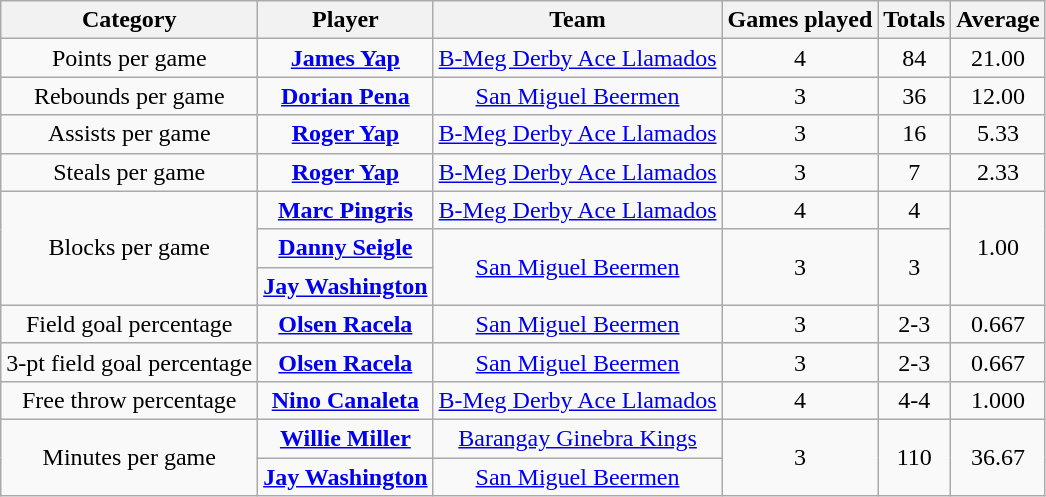<table class="wikitable" style="text-align:center">
<tr>
<th>Category</th>
<th>Player</th>
<th>Team</th>
<th>Games played</th>
<th>Totals</th>
<th>Average</th>
</tr>
<tr>
<td>Points per game</td>
<td><strong><a href='#'>James Yap</a></strong></td>
<td><a href='#'>B-Meg Derby Ace Llamados</a></td>
<td>4</td>
<td>84</td>
<td>21.00</td>
</tr>
<tr>
<td>Rebounds per game</td>
<td><strong><a href='#'>Dorian Pena</a></strong></td>
<td><a href='#'>San Miguel Beermen</a></td>
<td>3</td>
<td>36</td>
<td>12.00</td>
</tr>
<tr>
<td>Assists per game</td>
<td><strong><a href='#'>Roger Yap</a></strong></td>
<td><a href='#'>B-Meg Derby Ace Llamados</a></td>
<td>3</td>
<td>16</td>
<td>5.33</td>
</tr>
<tr>
<td>Steals per game</td>
<td><strong><a href='#'>Roger Yap</a></strong></td>
<td><a href='#'>B-Meg Derby Ace Llamados</a></td>
<td>3</td>
<td>7</td>
<td>2.33</td>
</tr>
<tr>
<td rowspan=3>Blocks per game</td>
<td><strong><a href='#'>Marc Pingris</a></strong></td>
<td><a href='#'>B-Meg Derby Ace Llamados</a></td>
<td>4</td>
<td>4</td>
<td rowspan=3>1.00</td>
</tr>
<tr>
<td><strong><a href='#'>Danny Seigle</a></strong></td>
<td rowspan=2><a href='#'>San Miguel Beermen</a></td>
<td rowspan=2>3</td>
<td rowspan=2>3</td>
</tr>
<tr>
<td><strong><a href='#'>Jay Washington</a></strong></td>
</tr>
<tr>
<td>Field goal percentage</td>
<td><strong><a href='#'>Olsen Racela</a></strong></td>
<td><a href='#'>San Miguel Beermen</a></td>
<td>3</td>
<td>2-3</td>
<td>0.667</td>
</tr>
<tr>
<td>3-pt field goal percentage</td>
<td><strong><a href='#'>Olsen Racela</a></strong></td>
<td><a href='#'>San Miguel Beermen</a></td>
<td>3</td>
<td>2-3</td>
<td>0.667</td>
</tr>
<tr>
<td>Free throw percentage</td>
<td><strong><a href='#'>Nino Canaleta</a></strong></td>
<td><a href='#'>B-Meg Derby Ace Llamados</a></td>
<td>4</td>
<td>4-4</td>
<td>1.000</td>
</tr>
<tr>
<td rowspan=2>Minutes per game</td>
<td><strong><a href='#'>Willie Miller</a></strong></td>
<td><a href='#'>Barangay Ginebra Kings</a></td>
<td rowspan=2>3</td>
<td rowspan=2>110</td>
<td rowspan=2>36.67</td>
</tr>
<tr>
<td><strong><a href='#'>Jay Washington</a></strong></td>
<td><a href='#'>San Miguel Beermen</a></td>
</tr>
</table>
